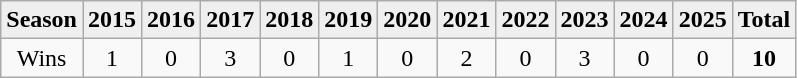<table class="wikitable">
<tr style=background:#efefef;font-weight:bold>
<td>Season</td>
<td>2015</td>
<td>2016</td>
<td>2017</td>
<td>2018</td>
<td>2019</td>
<td>2020</td>
<td>2021</td>
<td>2022</td>
<td>2023</td>
<td>2024</td>
<td>2025</td>
<td>Total</td>
</tr>
<tr align=center>
<td>Wins</td>
<td>1</td>
<td>0</td>
<td>3</td>
<td>0</td>
<td>1</td>
<td>0</td>
<td>2</td>
<td>0</td>
<td>3</td>
<td>0</td>
<td>0</td>
<td><strong>10</strong></td>
</tr>
</table>
